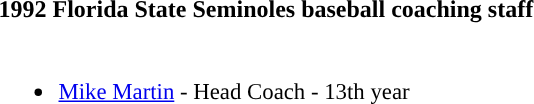<table class="toccolours">
<tr>
<th colspan=9>1992 Florida State Seminoles baseball coaching staff</th>
</tr>
<tr>
<td style="text-align: left; font-size: 95%;" valign="top"><br><ul><li><a href='#'>Mike Martin</a> - Head Coach - 13th year</li></ul></td>
</tr>
</table>
